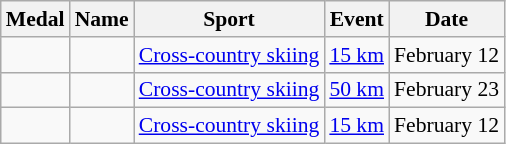<table class="wikitable sortable" style="font-size:90%">
<tr>
<th>Medal</th>
<th>Name</th>
<th>Sport</th>
<th>Event</th>
<th>Date</th>
</tr>
<tr>
<td></td>
<td></td>
<td><a href='#'>Cross-country skiing</a></td>
<td><a href='#'>15 km</a></td>
<td>February 12</td>
</tr>
<tr>
<td></td>
<td></td>
<td><a href='#'>Cross-country skiing</a></td>
<td><a href='#'>50 km</a></td>
<td>February 23</td>
</tr>
<tr>
<td></td>
<td></td>
<td><a href='#'>Cross-country skiing</a></td>
<td><a href='#'>15 km</a></td>
<td>February 12</td>
</tr>
</table>
